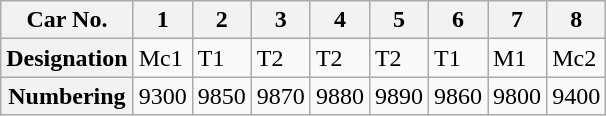<table class="wikitable">
<tr>
<th>Car No.</th>
<th>1</th>
<th>2</th>
<th>3</th>
<th>4</th>
<th>5</th>
<th>6</th>
<th>7</th>
<th>8</th>
</tr>
<tr>
<th>Designation</th>
<td>Mc1</td>
<td>T1</td>
<td>T2</td>
<td>T2</td>
<td>T2</td>
<td>T1</td>
<td>M1</td>
<td>Mc2</td>
</tr>
<tr>
<th>Numbering</th>
<td>9300</td>
<td>9850</td>
<td>9870</td>
<td>9880</td>
<td>9890</td>
<td>9860</td>
<td>9800</td>
<td>9400</td>
</tr>
</table>
